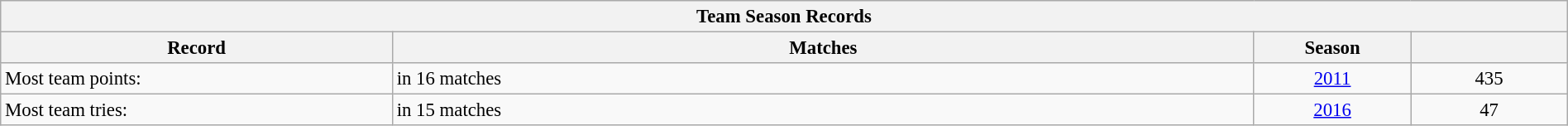<table class="wikitable collapsible" style="text-align:left; font-size:95%; width:100%;">
<tr>
<th colspan="4">Team Season Records</th>
</tr>
<tr>
<th style="width:25%;">Record</th>
<th style="width:55%;">Matches</th>
<th style="width:10%;">Season</th>
<th style="width:10%;"><br></th>
</tr>
<tr>
<td>Most team points:</td>
<td>in 16 matches</td>
<td style="text-align:center"><a href='#'>2011</a></td>
<td style="text-align:center">435</td>
</tr>
<tr>
<td>Most team tries:</td>
<td>in 15 matches</td>
<td style="text-align:center"><a href='#'>2016</a></td>
<td style="text-align:center">47</td>
</tr>
</table>
